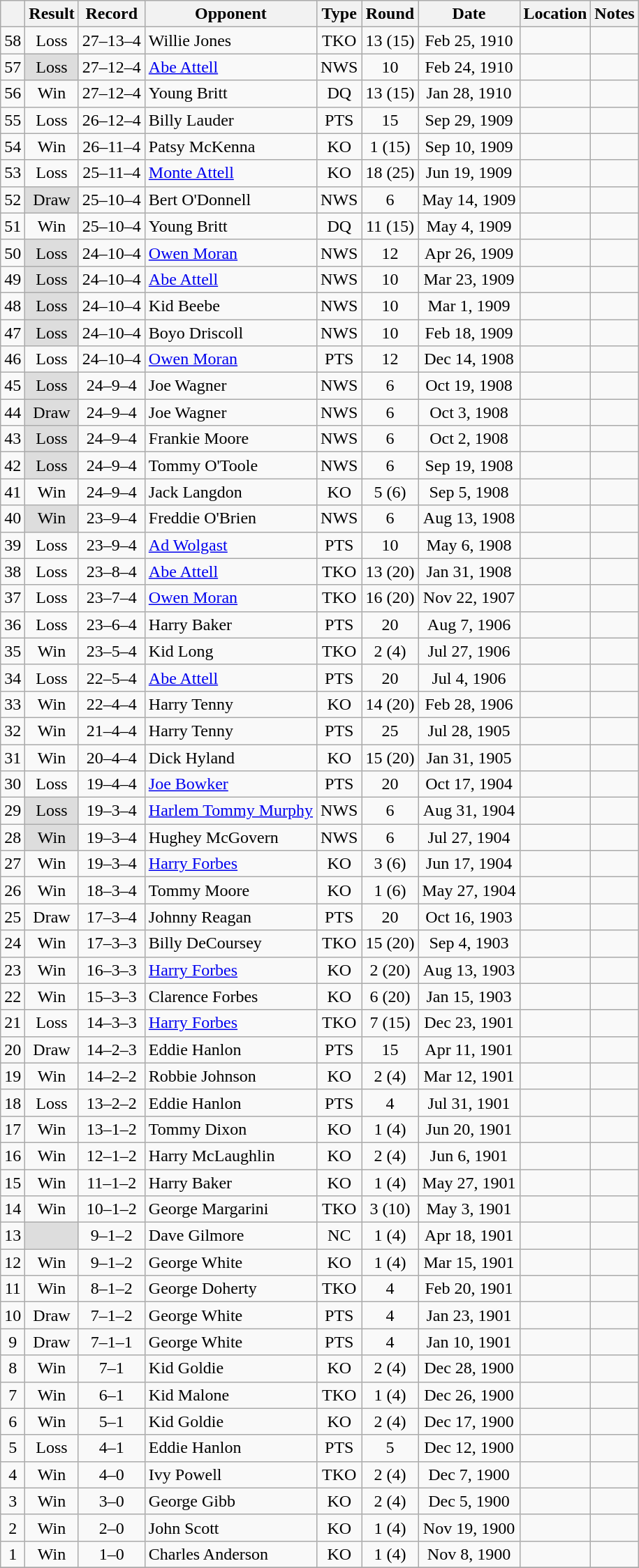<table class="wikitable" style="text-align:center">
<tr>
<th></th>
<th>Result</th>
<th>Record</th>
<th>Opponent</th>
<th>Type</th>
<th>Round</th>
<th>Date</th>
<th>Location</th>
<th>Notes</th>
</tr>
<tr>
<td>58</td>
<td>Loss</td>
<td>27–13–4 </td>
<td style="text-align:left;">Willie Jones</td>
<td>TKO</td>
<td>13 (15)</td>
<td>Feb 25, 1910</td>
<td style="text-align:left;"></td>
<td></td>
</tr>
<tr>
<td>57</td>
<td style="background:#DDD">Loss</td>
<td>27–12–4 </td>
<td style="text-align:left;"><a href='#'>Abe Attell</a></td>
<td>NWS</td>
<td>10</td>
<td>Feb 24, 1910</td>
<td style="text-align:left;"></td>
<td></td>
</tr>
<tr>
<td>56</td>
<td>Win</td>
<td>27–12–4 </td>
<td style="text-align:left;">Young Britt</td>
<td>DQ</td>
<td>13 (15)</td>
<td>Jan 28, 1910</td>
<td style="text-align:left;"></td>
<td></td>
</tr>
<tr>
<td>55</td>
<td>Loss</td>
<td>26–12–4 </td>
<td style="text-align:left;">Billy Lauder</td>
<td>PTS</td>
<td>15</td>
<td>Sep 29, 1909</td>
<td style="text-align:left;"></td>
<td></td>
</tr>
<tr>
<td>54</td>
<td>Win</td>
<td>26–11–4 </td>
<td style="text-align:left;">Patsy McKenna</td>
<td>KO</td>
<td>1 (15)</td>
<td>Sep 10, 1909</td>
<td style="text-align:left;"></td>
<td></td>
</tr>
<tr>
<td>53</td>
<td>Loss</td>
<td>25–11–4 </td>
<td style="text-align:left;"><a href='#'>Monte Attell</a></td>
<td>KO</td>
<td>18 (25)</td>
<td>Jun 19, 1909</td>
<td style="text-align:left;"></td>
<td style="text-align:left;"></td>
</tr>
<tr>
<td>52</td>
<td style="background:#DDD">Draw</td>
<td>25–10–4 </td>
<td style="text-align:left;">Bert O'Donnell</td>
<td>NWS</td>
<td>6</td>
<td>May 14, 1909</td>
<td style="text-align:left;"></td>
<td></td>
</tr>
<tr>
<td>51</td>
<td>Win</td>
<td>25–10–4 </td>
<td style="text-align:left;">Young Britt</td>
<td>DQ</td>
<td>11 (15)</td>
<td>May 4, 1909</td>
<td style="text-align:left;"></td>
<td></td>
</tr>
<tr>
<td>50</td>
<td style="background:#DDD">Loss</td>
<td>24–10–4 </td>
<td style="text-align:left;"><a href='#'>Owen Moran</a></td>
<td>NWS</td>
<td>12</td>
<td>Apr 26, 1909</td>
<td style="text-align:left;"></td>
<td></td>
</tr>
<tr>
<td>49</td>
<td style="background:#DDD">Loss</td>
<td>24–10–4 </td>
<td style="text-align:left;"><a href='#'>Abe Attell</a></td>
<td>NWS</td>
<td>10</td>
<td>Mar 23, 1909</td>
<td style="text-align:left;"></td>
<td></td>
</tr>
<tr>
<td>48</td>
<td style="background:#DDD">Loss</td>
<td>24–10–4 </td>
<td style="text-align:left;">Kid Beebe</td>
<td>NWS</td>
<td>10</td>
<td>Mar 1, 1909</td>
<td style="text-align:left;"></td>
<td></td>
</tr>
<tr>
<td>47</td>
<td style="background:#DDD">Loss</td>
<td>24–10–4 </td>
<td style="text-align:left;">Boyo Driscoll</td>
<td>NWS</td>
<td>10</td>
<td>Feb 18, 1909</td>
<td style="text-align:left;"></td>
<td></td>
</tr>
<tr>
<td>46</td>
<td>Loss</td>
<td>24–10–4 </td>
<td style="text-align:left;"><a href='#'>Owen Moran</a></td>
<td>PTS</td>
<td>12</td>
<td>Dec 14, 1908</td>
<td style="text-align:left;"></td>
<td></td>
</tr>
<tr>
<td>45</td>
<td style="background:#DDD">Loss</td>
<td>24–9–4 </td>
<td style="text-align:left;">Joe Wagner</td>
<td>NWS</td>
<td>6</td>
<td>Oct 19, 1908</td>
<td style="text-align:left;"></td>
<td></td>
</tr>
<tr>
<td>44</td>
<td style="background:#DDD">Draw</td>
<td>24–9–4 </td>
<td style="text-align:left;">Joe Wagner</td>
<td>NWS</td>
<td>6</td>
<td>Oct 3, 1908</td>
<td style="text-align:left;"></td>
<td></td>
</tr>
<tr>
<td>43</td>
<td style="background:#DDD">Loss</td>
<td>24–9–4 </td>
<td style="text-align:left;">Frankie Moore</td>
<td>NWS</td>
<td>6</td>
<td>Oct 2, 1908</td>
<td style="text-align:left;"></td>
<td></td>
</tr>
<tr>
<td>42</td>
<td style="background:#DDD">Loss</td>
<td>24–9–4 </td>
<td style="text-align:left;">Tommy O'Toole</td>
<td>NWS</td>
<td>6</td>
<td>Sep 19, 1908</td>
<td style="text-align:left;"></td>
<td></td>
</tr>
<tr>
<td>41</td>
<td>Win</td>
<td>24–9–4 </td>
<td style="text-align:left;">Jack Langdon</td>
<td>KO</td>
<td>5 (6)</td>
<td>Sep 5, 1908</td>
<td style="text-align:left;"></td>
<td></td>
</tr>
<tr>
<td>40</td>
<td style="background:#DDD">Win</td>
<td>23–9–4 </td>
<td style="text-align:left;">Freddie O'Brien</td>
<td>NWS</td>
<td>6</td>
<td>Aug 13, 1908</td>
<td style="text-align:left;"></td>
<td></td>
</tr>
<tr>
<td>39</td>
<td>Loss</td>
<td>23–9–4 </td>
<td style="text-align:left;"><a href='#'>Ad Wolgast</a></td>
<td>PTS</td>
<td>10</td>
<td>May 6, 1908</td>
<td style="text-align:left;"></td>
<td></td>
</tr>
<tr>
<td>38</td>
<td>Loss</td>
<td>23–8–4 </td>
<td style="text-align:left;"><a href='#'>Abe Attell</a></td>
<td>TKO</td>
<td>13 (20)</td>
<td>Jan 31, 1908</td>
<td style="text-align:left;"></td>
<td style="text-align:left;"></td>
</tr>
<tr>
<td>37</td>
<td>Loss</td>
<td>23–7–4 </td>
<td style="text-align:left;"><a href='#'>Owen Moran</a></td>
<td>TKO</td>
<td>16 (20)</td>
<td>Nov 22, 1907</td>
<td style="text-align:left;"></td>
<td></td>
</tr>
<tr>
<td>36</td>
<td>Loss</td>
<td>23–6–4 </td>
<td style="text-align:left;">Harry Baker</td>
<td>PTS</td>
<td>20</td>
<td>Aug 7, 1906</td>
<td style="text-align:left;"></td>
<td></td>
</tr>
<tr>
<td>35</td>
<td>Win</td>
<td>23–5–4 </td>
<td style="text-align:left;">Kid Long</td>
<td>TKO</td>
<td>2 (4)</td>
<td>Jul 27, 1906</td>
<td style="text-align:left;"></td>
<td></td>
</tr>
<tr>
<td>34</td>
<td>Loss</td>
<td>22–5–4 </td>
<td style="text-align:left;"><a href='#'>Abe Attell</a></td>
<td>PTS</td>
<td>20</td>
<td>Jul 4, 1906</td>
<td style="text-align:left;"></td>
<td style="text-align:left;"></td>
</tr>
<tr>
<td>33</td>
<td>Win</td>
<td>22–4–4 </td>
<td style="text-align:left;">Harry Tenny</td>
<td>KO</td>
<td>14 (20)</td>
<td>Feb 28, 1906</td>
<td style="text-align:left;"></td>
<td style="text-align:left;"></td>
</tr>
<tr>
<td>32</td>
<td>Win</td>
<td>21–4–4 </td>
<td style="text-align:left;">Harry Tenny</td>
<td>PTS</td>
<td>25</td>
<td>Jul 28, 1905</td>
<td style="text-align:left;"></td>
<td style="text-align:left;"></td>
</tr>
<tr>
<td>31</td>
<td>Win</td>
<td>20–4–4 </td>
<td style="text-align:left;">Dick Hyland</td>
<td>KO</td>
<td>15 (20)</td>
<td>Jan 31, 1905</td>
<td style="text-align:left;"></td>
<td></td>
</tr>
<tr>
<td>30</td>
<td>Loss</td>
<td>19–4–4 </td>
<td style="text-align:left;"><a href='#'>Joe Bowker</a></td>
<td>PTS</td>
<td>20</td>
<td>Oct 17, 1904</td>
<td style="text-align:left;"></td>
<td style="text-align:left;"></td>
</tr>
<tr>
<td>29</td>
<td style="background:#DDD">Loss</td>
<td>19–3–4 </td>
<td style="text-align:left;"><a href='#'>Harlem Tommy Murphy</a></td>
<td>NWS</td>
<td>6</td>
<td>Aug 31, 1904</td>
<td style="text-align:left;"></td>
<td></td>
</tr>
<tr>
<td>28</td>
<td style="background:#DDD">Win</td>
<td>19–3–4 </td>
<td style="text-align:left;">Hughey McGovern</td>
<td>NWS</td>
<td>6</td>
<td>Jul 27, 1904</td>
<td style="text-align:left;"></td>
<td></td>
</tr>
<tr>
<td>27</td>
<td>Win</td>
<td>19–3–4 </td>
<td style="text-align:left;"><a href='#'>Harry Forbes</a></td>
<td>KO</td>
<td>3 (6)</td>
<td>Jun 17, 1904</td>
<td style="text-align:left;"></td>
<td></td>
</tr>
<tr>
<td>26</td>
<td>Win</td>
<td>18–3–4 </td>
<td style="text-align:left;">Tommy Moore</td>
<td>KO</td>
<td>1 (6)</td>
<td>May 27, 1904</td>
<td style="text-align:left;"></td>
<td></td>
</tr>
<tr>
<td>25</td>
<td>Draw</td>
<td>17–3–4 </td>
<td style="text-align:left;">Johnny Reagan</td>
<td>PTS</td>
<td>20</td>
<td>Oct 16, 1903</td>
<td style="text-align:left;"></td>
<td style="text-align:left;"></td>
</tr>
<tr>
<td>24</td>
<td>Win</td>
<td>17–3–3 </td>
<td style="text-align:left;">Billy DeCoursey</td>
<td>TKO</td>
<td>15 (20)</td>
<td>Sep 4, 1903</td>
<td style="text-align:left;"></td>
<td></td>
</tr>
<tr>
<td>23</td>
<td>Win</td>
<td>16–3–3 </td>
<td style="text-align:left;"><a href='#'>Harry Forbes</a></td>
<td>KO</td>
<td>2 (20)</td>
<td>Aug 13, 1903</td>
<td style="text-align:left;"></td>
<td style="text-align:left;"></td>
</tr>
<tr>
<td>22</td>
<td>Win</td>
<td>15–3–3 </td>
<td style="text-align:left;">Clarence Forbes</td>
<td>KO</td>
<td>6 (20)</td>
<td>Jan 15, 1903</td>
<td style="text-align:left;"></td>
<td></td>
</tr>
<tr>
<td>21</td>
<td>Loss</td>
<td>14–3–3 </td>
<td style="text-align:left;"><a href='#'>Harry Forbes</a></td>
<td>TKO</td>
<td>7 (15)</td>
<td>Dec 23, 1901</td>
<td style="text-align:left;"></td>
<td style="text-align:left;"></td>
</tr>
<tr>
<td>20</td>
<td>Draw</td>
<td>14–2–3 </td>
<td style="text-align:left;">Eddie Hanlon</td>
<td>PTS</td>
<td>15</td>
<td>Apr 11, 1901</td>
<td style="text-align:left;"></td>
<td style="text-align:left;"></td>
</tr>
<tr>
<td>19</td>
<td>Win</td>
<td>14–2–2 </td>
<td style="text-align:left;">Robbie Johnson</td>
<td>KO</td>
<td>2 (4)</td>
<td>Mar 12, 1901</td>
<td style="text-align:left;"></td>
<td style="text-align:left;"></td>
</tr>
<tr>
<td>18</td>
<td>Loss</td>
<td>13–2–2 </td>
<td style="text-align:left;">Eddie Hanlon</td>
<td>PTS</td>
<td>4</td>
<td>Jul 31, 1901</td>
<td style="text-align:left;"></td>
<td style="text-align:left;"></td>
</tr>
<tr>
<td>17</td>
<td>Win</td>
<td>13–1–2 </td>
<td style="text-align:left;">Tommy Dixon</td>
<td>KO</td>
<td>1 (4)</td>
<td>Jun 20, 1901</td>
<td style="text-align:left;"></td>
<td></td>
</tr>
<tr>
<td>16</td>
<td>Win</td>
<td>12–1–2 </td>
<td style="text-align:left;">Harry McLaughlin</td>
<td>KO</td>
<td>2 (4)</td>
<td>Jun 6, 1901</td>
<td style="text-align:left;"></td>
<td></td>
</tr>
<tr>
<td>15</td>
<td>Win</td>
<td>11–1–2 </td>
<td style="text-align:left;">Harry Baker</td>
<td>KO</td>
<td>1 (4)</td>
<td>May 27, 1901</td>
<td style="text-align:left;"></td>
<td></td>
</tr>
<tr>
<td>14</td>
<td>Win</td>
<td>10–1–2 </td>
<td style="text-align:left;">George Margarini</td>
<td>TKO</td>
<td>3 (10)</td>
<td>May 3, 1901</td>
<td style="text-align:left;"></td>
<td></td>
</tr>
<tr>
<td>13</td>
<td style="background:#DDD"></td>
<td>9–1–2 </td>
<td style="text-align:left;">Dave Gilmore</td>
<td>NC</td>
<td>1 (4)</td>
<td>Apr 18, 1901</td>
<td style="text-align:left;"></td>
<td style="text-align:left;"></td>
</tr>
<tr>
<td>12</td>
<td>Win</td>
<td>9–1–2</td>
<td style="text-align:left;">George White</td>
<td>KO</td>
<td>1 (4)</td>
<td>Mar 15, 1901</td>
<td style="text-align:left;"></td>
<td></td>
</tr>
<tr>
<td>11</td>
<td>Win</td>
<td>8–1–2</td>
<td style="text-align:left;">George Doherty</td>
<td>TKO</td>
<td>4</td>
<td>Feb 20, 1901</td>
<td style="text-align:left;"></td>
<td></td>
</tr>
<tr>
<td>10</td>
<td>Draw</td>
<td>7–1–2</td>
<td style="text-align:left;">George White</td>
<td>PTS</td>
<td>4</td>
<td>Jan 23, 1901</td>
<td style="text-align:left;"></td>
<td></td>
</tr>
<tr>
<td>9</td>
<td>Draw</td>
<td>7–1–1</td>
<td style="text-align:left;">George White</td>
<td>PTS</td>
<td>4</td>
<td>Jan 10, 1901</td>
<td style="text-align:left;"></td>
<td></td>
</tr>
<tr>
<td>8</td>
<td>Win</td>
<td>7–1</td>
<td style="text-align:left;">Kid Goldie</td>
<td>KO</td>
<td>2 (4)</td>
<td>Dec 28, 1900</td>
<td style="text-align:left;"></td>
<td></td>
</tr>
<tr>
<td>7</td>
<td>Win</td>
<td>6–1</td>
<td style="text-align:left;">Kid Malone</td>
<td>TKO</td>
<td>1 (4)</td>
<td>Dec 26, 1900</td>
<td style="text-align:left;"></td>
<td></td>
</tr>
<tr>
<td>6</td>
<td>Win</td>
<td>5–1</td>
<td style="text-align:left;">Kid Goldie</td>
<td>KO</td>
<td>2 (4)</td>
<td>Dec 17, 1900</td>
<td style="text-align:left;"></td>
<td></td>
</tr>
<tr>
<td>5</td>
<td>Loss</td>
<td>4–1</td>
<td style="text-align:left;">Eddie Hanlon</td>
<td>PTS</td>
<td>5</td>
<td>Dec 12, 1900</td>
<td style="text-align:left;"></td>
<td></td>
</tr>
<tr>
<td>4</td>
<td>Win</td>
<td>4–0</td>
<td style="text-align:left;">Ivy Powell</td>
<td>TKO</td>
<td>2 (4)</td>
<td>Dec 7, 1900</td>
<td style="text-align:left;"></td>
<td></td>
</tr>
<tr>
<td>3</td>
<td>Win</td>
<td>3–0</td>
<td style="text-align:left;">George Gibb</td>
<td>KO</td>
<td>2 (4)</td>
<td>Dec 5, 1900</td>
<td style="text-align:left;"></td>
<td></td>
</tr>
<tr>
<td>2</td>
<td>Win</td>
<td>2–0</td>
<td style="text-align:left;">John Scott</td>
<td>KO</td>
<td>1 (4)</td>
<td>Nov 19, 1900</td>
<td style="text-align:left;"></td>
<td></td>
</tr>
<tr>
<td>1</td>
<td>Win</td>
<td>1–0</td>
<td style="text-align:left;">Charles Anderson</td>
<td>KO</td>
<td>1 (4)</td>
<td>Nov 8, 1900</td>
<td style="text-align:left;"></td>
<td></td>
</tr>
<tr>
</tr>
</table>
